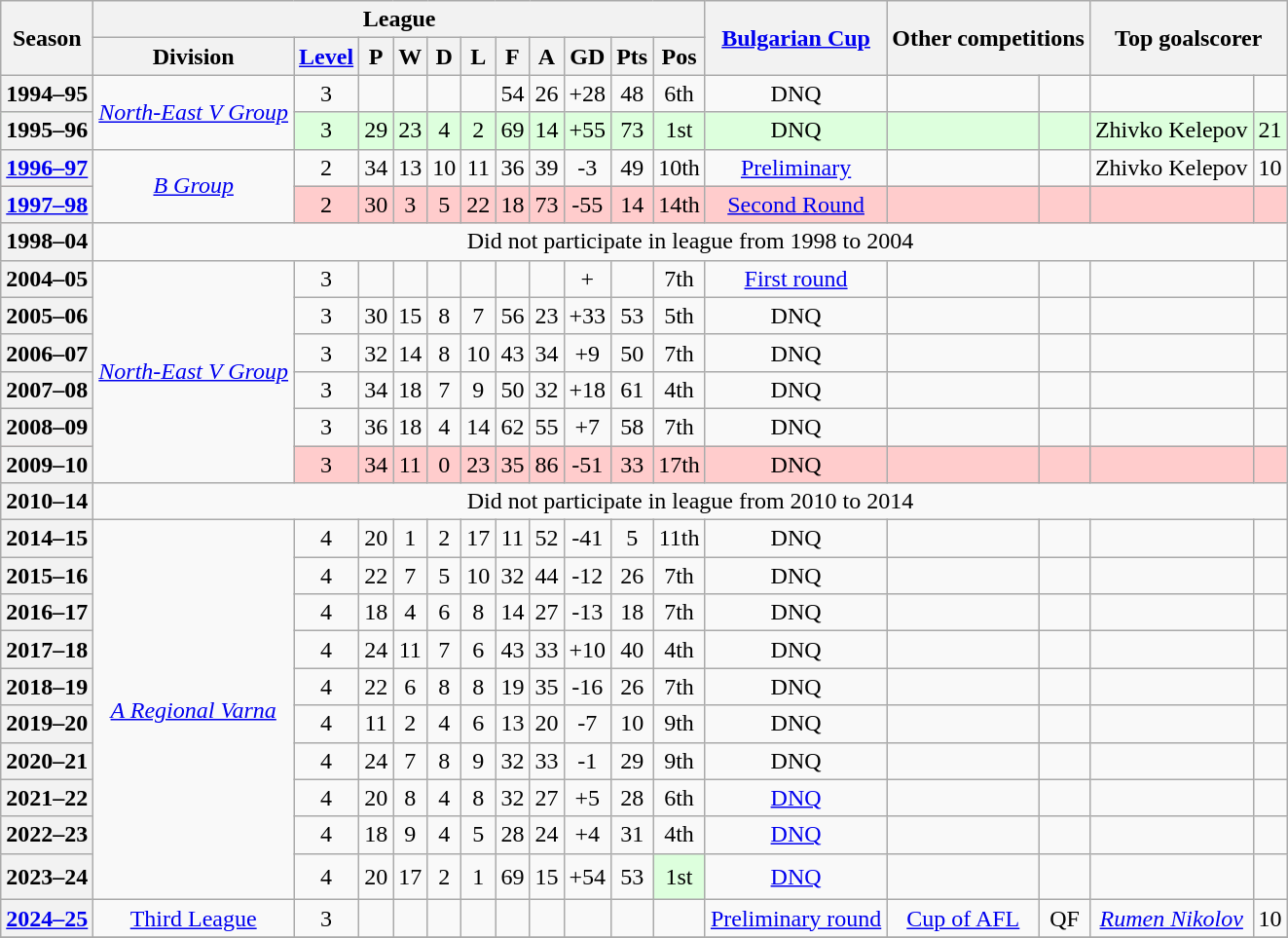<table class="wikitable plainrowheaders sortable" style="text-align: center">
<tr>
<th rowspan=2>Season</th>
<th colspan=11>League</th>
<th rowspan=2><a href='#'>Bulgarian Cup</a><br></th>
<th rowspan=2 colspan=2>Other competitions</th>
<th rowspan=2 colspan=2>Top goalscorer</th>
</tr>
<tr>
<th scope=col>Division</th>
<th scope=col><a href='#'>Level</a></th>
<th scope=col>P</th>
<th scope=col>W</th>
<th scope=col>D</th>
<th scope=col>L</th>
<th scope=col>F</th>
<th scope=col>A</th>
<th scope=col>GD</th>
<th scope=col>Pts</th>
<th scope=col data-sort-type="number">Pos</th>
</tr>
<tr>
<th scope=row rowspan=1>1994–95</th>
<td rowspan=2><em><a href='#'>North-East V Group</a></em></td>
<td rowspan=1>3</td>
<td rowspan=1></td>
<td rowspan=1></td>
<td rowspan=1></td>
<td rowspan=1></td>
<td rowspan=1>54</td>
<td rowspan=1>26</td>
<td rowspan=1>+28</td>
<td rowspan=1>48</td>
<td rowspan=1>6th</td>
<td rowspan=1>DNQ</td>
<td rowspan=1></td>
<td rowspan=1></td>
<td rowspan=1></td>
<td rowspan=1></td>
</tr>
<tr align="center" style="background-color:#DFD; padding:0.4em;">
<th scope=row rowspan=1>1995–96</th>
<td rowspan=1>3</td>
<td rowspan=1>29</td>
<td rowspan=1>23</td>
<td rowspan=1>4</td>
<td rowspan=1>2</td>
<td rowspan=1>69</td>
<td rowspan=1>14</td>
<td rowspan=1>+55</td>
<td rowspan=1>73</td>
<td rowspan=1>1st</td>
<td rowspan=1>DNQ</td>
<td rowspan=1></td>
<td rowspan=1></td>
<td rowspan=1> Zhivko Kelepov</td>
<td rowspan=1>21</td>
</tr>
<tr>
<th scope=row rowspan=1><a href='#'>1996–97</a></th>
<td rowspan=2><em><a href='#'>B Group</a></em></td>
<td rowspan=1>2</td>
<td rowspan=1>34</td>
<td rowspan=1>13</td>
<td rowspan=1>10</td>
<td rowspan=1>11</td>
<td rowspan=1>36</td>
<td rowspan=1>39</td>
<td rowspan=1>-3</td>
<td rowspan=1>49</td>
<td rowspan=1>10th</td>
<td rowspan=1><a href='#'>Preliminary</a></td>
<td rowspan=1></td>
<td rowspan=1></td>
<td rowspan=1> Zhivko Kelepov</td>
<td rowspan=1>10</td>
</tr>
<tr align="center" style="background-color:#FCC;padding:0.4em">
<th scope=row rowspan=1><a href='#'>1997–98</a></th>
<td rowspan=1>2</td>
<td rowspan=1>30</td>
<td rowspan=1>3</td>
<td rowspan=1>5</td>
<td rowspan=1>22</td>
<td rowspan=1>18</td>
<td rowspan=1>73</td>
<td rowspan=1>-55</td>
<td rowspan=1>14</td>
<td rowspan=1>14th</td>
<td rowspan=1><a href='#'>Second Round</a></td>
<td rowspan=1></td>
<td rowspan=1></td>
<td rowspan=1></td>
<td rowspan=1></td>
</tr>
<tr>
<th scope=row rowspan=1>1998–04</th>
<td colspan=16>Did not participate in league from 1998 to 2004</td>
</tr>
<tr>
<th scope=row rowspan=1>2004–05</th>
<td rowspan=6><em><a href='#'>North-East V Group</a></em></td>
<td rowspan=1>3</td>
<td rowspan=1></td>
<td rowspan=1></td>
<td rowspan=1></td>
<td rowspan=1></td>
<td rowspan=1></td>
<td rowspan=1></td>
<td rowspan=1>+</td>
<td rowspan=1></td>
<td rowspan=1>7th</td>
<td rowspan=1><a href='#'>First round</a></td>
<td rowspan=1></td>
<td rowspan=1></td>
<td rowspan=1></td>
<td rowspan=1></td>
</tr>
<tr>
<th scope=row rowspan=1>2005–06</th>
<td rowspan=1>3</td>
<td rowspan=1>30</td>
<td rowspan=1>15</td>
<td rowspan=1>8</td>
<td rowspan=1>7</td>
<td rowspan=1>56</td>
<td rowspan=1>23</td>
<td rowspan=1>+33</td>
<td rowspan=1>53</td>
<td rowspan=1>5th</td>
<td rowspan=1>DNQ</td>
<td rowspan=1></td>
<td rowspan=1></td>
<td rowspan=1></td>
<td rowspan=1></td>
</tr>
<tr>
<th scope=row rowspan=1>2006–07</th>
<td rowspan=1>3</td>
<td rowspan=1>32</td>
<td rowspan=1>14</td>
<td rowspan=1>8</td>
<td rowspan=1>10</td>
<td rowspan=1>43</td>
<td rowspan=1>34</td>
<td rowspan=1>+9</td>
<td rowspan=1>50</td>
<td rowspan=1>7th</td>
<td rowspan=1>DNQ</td>
<td rowspan=1></td>
<td rowspan=1></td>
<td rowspan=1></td>
<td rowspan=1></td>
</tr>
<tr>
<th scope=row rowspan=1>2007–08</th>
<td rowspan=1>3</td>
<td rowspan=1>34</td>
<td rowspan=1>18</td>
<td rowspan=1>7</td>
<td rowspan=1>9</td>
<td rowspan=1>50</td>
<td rowspan=1>32</td>
<td rowspan=1>+18</td>
<td rowspan=1>61</td>
<td rowspan=1>4th</td>
<td rowspan=1>DNQ</td>
<td rowspan=1></td>
<td rowspan=1></td>
<td rowspan=1></td>
<td rowspan=1></td>
</tr>
<tr>
<th scope=row rowspan=1>2008–09</th>
<td rowspan=1>3</td>
<td rowspan=1>36</td>
<td rowspan=1>18</td>
<td rowspan=1>4</td>
<td rowspan=1>14</td>
<td rowspan=1>62</td>
<td rowspan=1>55</td>
<td rowspan=1>+7</td>
<td rowspan=1>58</td>
<td rowspan=1>7th</td>
<td rowspan=1>DNQ</td>
<td rowspan=1></td>
<td rowspan=1></td>
<td rowspan=1></td>
<td rowspan=1></td>
</tr>
<tr align="center" style="background-color:#FCC;padding:0.4em">
<th scope=row rowspan=1>2009–10</th>
<td rowspan=1>3</td>
<td rowspan=1>34</td>
<td rowspan=1>11</td>
<td rowspan=1>0</td>
<td rowspan=1>23</td>
<td rowspan=1>35</td>
<td rowspan=1>86</td>
<td rowspan=1>-51</td>
<td rowspan=1>33</td>
<td rowspan=1>17th</td>
<td rowspan=1>DNQ</td>
<td rowspan=1></td>
<td rowspan=1></td>
<td rowspan=1></td>
<td rowspan=1></td>
</tr>
<tr>
<th scope=row rowspan=1>2010–14</th>
<td colspan=16>Did not participate in league from 2010 to 2014</td>
</tr>
<tr>
<th scope=row rowspan=1>2014–15</th>
<td rowspan=10><em><a href='#'>A Regional Varna</a></em></td>
<td rowspan=1>4</td>
<td rowspan=1>20</td>
<td rowspan=1>1</td>
<td rowspan=1>2</td>
<td rowspan=1>17</td>
<td rowspan=1>11</td>
<td rowspan=1>52</td>
<td rowspan=1>-41</td>
<td rowspan=1>5</td>
<td rowspan=1>11th</td>
<td rowspan=1>DNQ</td>
<td rowspan=1></td>
<td rowspan=1></td>
<td rowspan=1></td>
<td rowspan=1></td>
</tr>
<tr>
<th scope=row rowspan=1>2015–16</th>
<td rowspan=1>4</td>
<td rowspan=1>22</td>
<td rowspan=1>7</td>
<td rowspan=1>5</td>
<td rowspan=1>10</td>
<td rowspan=1>32</td>
<td rowspan=1>44</td>
<td rowspan=1>-12</td>
<td rowspan=1>26</td>
<td rowspan=1>7th</td>
<td rowspan=1>DNQ</td>
<td rowspan=1></td>
<td rowspan=1></td>
<td rowspan=1></td>
<td rowspan=1></td>
</tr>
<tr>
<th scope=row rowspan=1>2016–17</th>
<td rowspan=1>4</td>
<td rowspan=1>18</td>
<td rowspan=1>4</td>
<td rowspan=1>6</td>
<td rowspan=1>8</td>
<td rowspan=1>14</td>
<td rowspan=1>27</td>
<td rowspan=1>-13</td>
<td rowspan=1>18</td>
<td rowspan=1>7th</td>
<td rowspan=1>DNQ</td>
<td rowspan=1></td>
<td rowspan=1></td>
<td rowspan=1></td>
<td rowspan=1></td>
</tr>
<tr>
<th scope=row rowspan=1>2017–18</th>
<td rowspan=1>4</td>
<td rowspan=1>24</td>
<td rowspan=1>11</td>
<td rowspan=1>7</td>
<td rowspan=1>6</td>
<td rowspan=1>43</td>
<td rowspan=1>33</td>
<td rowspan=1>+10</td>
<td rowspan=1>40</td>
<td rowspan=1>4th</td>
<td rowspan=1>DNQ</td>
<td rowspan=1></td>
<td rowspan=1></td>
<td rowspan=1></td>
<td rowspan=1></td>
</tr>
<tr>
<th scope=row rowspan=1>2018–19</th>
<td rowspan=1>4</td>
<td rowspan=1>22</td>
<td rowspan=1>6</td>
<td rowspan=1>8</td>
<td rowspan=1>8</td>
<td rowspan=1>19</td>
<td rowspan=1>35</td>
<td rowspan=1>-16</td>
<td rowspan=1>26</td>
<td rowspan=1>7th</td>
<td rowspan=1>DNQ</td>
<td rowspan=1></td>
<td rowspan=1></td>
<td rowspan=1></td>
<td rowspan=1></td>
</tr>
<tr>
<th scope=row rowspan=1>2019–20</th>
<td rowspan=1>4</td>
<td rowspan=1>11</td>
<td rowspan=1>2</td>
<td rowspan=1>4</td>
<td rowspan=1>6</td>
<td rowspan=1>13</td>
<td rowspan=1>20</td>
<td rowspan=1>-7</td>
<td rowspan=1>10</td>
<td rowspan=1>9th</td>
<td rowspan=1>DNQ</td>
<td rowspan=1></td>
<td rowspan=1></td>
<td rowspan=1></td>
<td rowspan=1></td>
</tr>
<tr>
<th scope=row rowspan=1>2020–21</th>
<td rowspan=1>4</td>
<td rowspan=1>24</td>
<td rowspan=1>7</td>
<td rowspan=1>8</td>
<td rowspan=1>9</td>
<td rowspan=1>32</td>
<td rowspan=1>33</td>
<td rowspan=1>-1</td>
<td rowspan=1>29</td>
<td rowspan=1>9th</td>
<td rowspan=1>DNQ</td>
<td rowspan=1></td>
<td rowspan=1></td>
<td rowspan=1></td>
<td rowspan=1></td>
</tr>
<tr>
<th scope=row rowspan=1>2021–22</th>
<td rowspan=1>4</td>
<td rowspan=1>20</td>
<td rowspan=1>8</td>
<td rowspan=1>4</td>
<td rowspan=1>8</td>
<td rowspan=1>32</td>
<td rowspan=1>27</td>
<td rowspan=1>+5</td>
<td rowspan=1>28</td>
<td rowspan=1>6th</td>
<td rowspan=1><a href='#'>DNQ</a></td>
<td rowspan=1></td>
<td rowspan=1></td>
<td rowspan=1></td>
<td rowspan=1></td>
</tr>
<tr>
<th scope=row rowspan=1>2022–23</th>
<td rowspan=1>4</td>
<td rowspan=1>18</td>
<td rowspan=1>9</td>
<td rowspan=1>4</td>
<td rowspan=1>5</td>
<td rowspan=1>28</td>
<td rowspan=1>24</td>
<td rowspan=1>+4</td>
<td rowspan=1>31</td>
<td rowspan=1>4th</td>
<td rowspan=1><a href='#'>DNQ</a></td>
<td rowspan=1></td>
<td rowspan=1></td>
<td rowspan=1></td>
<td rowspan=1></td>
</tr>
<tr>
<th scope=row rowspan=1>2023–24</th>
<td rowspan=1>4</td>
<td rowspan=1>20</td>
<td rowspan=1>17</td>
<td rowspan=1>2</td>
<td rowspan=1>1</td>
<td rowspan=1>69</td>
<td rowspan=1>15</td>
<td rowspan=1>+54</td>
<td rowspan=1>53</td>
<td rowspan=1 style="background-color:#DFD; padding:0.4em;">1st </td>
<td rowspan=1><a href='#'>DNQ</a></td>
<td rowspan=1></td>
<td rowspan=1></td>
<td rowspan=1></td>
<td rowspan=1></td>
</tr>
<tr>
<th scope=row rowspan=1><a href='#'>2024–25</a></th>
<td rowspan=1><a href='#'>Third League</a></td>
<td rowspan=1>3</td>
<td rowspan=1></td>
<td rowspan=1></td>
<td rowspan=1></td>
<td rowspan=1></td>
<td rowspan=1></td>
<td rowspan=1></td>
<td rowspan=1></td>
<td rowspan=1></td>
<td rowspan=1></td>
<td rowspan=1><a href='#'>Preliminary round</a></td>
<td rowspan=1><a href='#'>Cup of AFL</a></td>
<td rowspan=1>QF</td>
<td rowspan=1> <em><a href='#'>Rumen Nikolov</a></em></td>
<td rowspan=1>10</td>
</tr>
<tr>
</tr>
</table>
